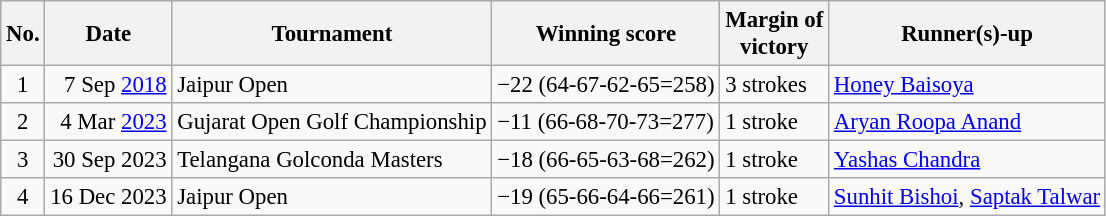<table class="wikitable" style="font-size:95%;">
<tr>
<th>No.</th>
<th>Date</th>
<th>Tournament</th>
<th>Winning score</th>
<th>Margin of<br>victory</th>
<th>Runner(s)-up</th>
</tr>
<tr>
<td align=center>1</td>
<td align=right>7 Sep <a href='#'>2018</a></td>
<td>Jaipur Open</td>
<td>−22 (64-67-62-65=258)</td>
<td>3 strokes</td>
<td> <a href='#'>Honey Baisoya</a></td>
</tr>
<tr>
<td align=center>2</td>
<td align=right>4 Mar <a href='#'>2023</a></td>
<td>Gujarat Open Golf Championship</td>
<td>−11 (66-68-70-73=277)</td>
<td>1 stroke</td>
<td> <a href='#'>Aryan Roopa Anand</a></td>
</tr>
<tr>
<td align=center>3</td>
<td align=right>30 Sep 2023</td>
<td>Telangana Golconda Masters</td>
<td>−18 (66-65-63-68=262)</td>
<td>1 stroke</td>
<td> <a href='#'>Yashas Chandra</a></td>
</tr>
<tr>
<td align=center>4</td>
<td align=right>16 Dec 2023</td>
<td>Jaipur Open</td>
<td>−19 (65-66-64-66=261)</td>
<td>1 stroke</td>
<td> <a href='#'>Sunhit Bishoi</a>,  <a href='#'>Saptak Talwar</a></td>
</tr>
</table>
